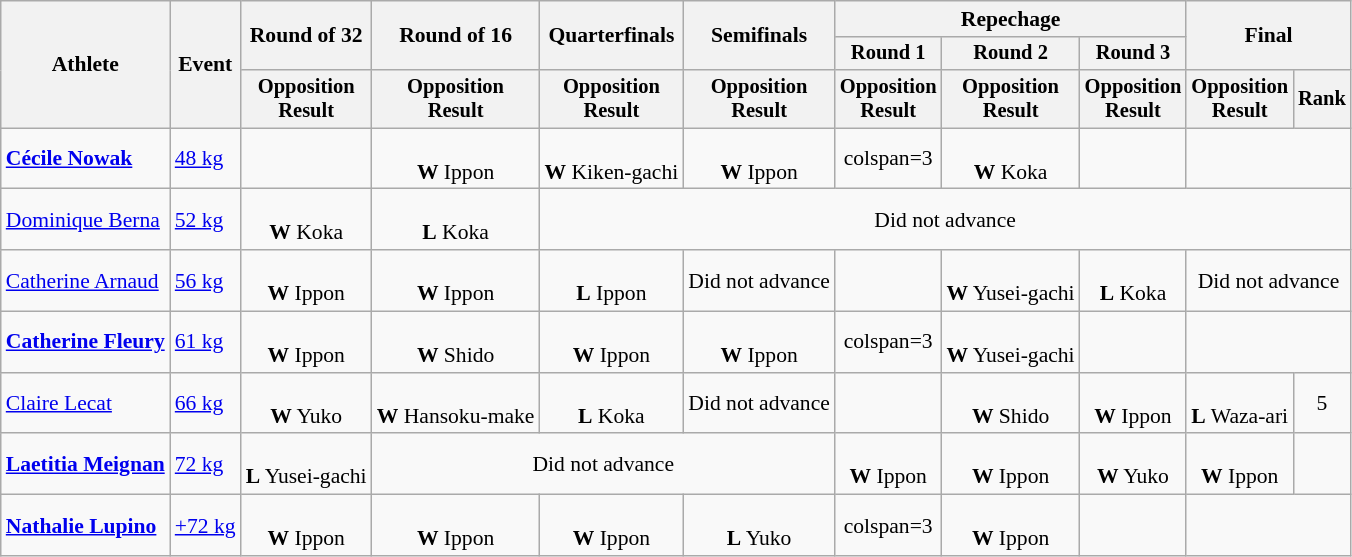<table class="wikitable" style="font-size:90%">
<tr>
<th rowspan="3">Athlete</th>
<th rowspan="3">Event</th>
<th rowspan="2">Round of 32</th>
<th rowspan="2">Round of 16</th>
<th rowspan="2">Quarterfinals</th>
<th rowspan="2">Semifinals</th>
<th colspan=3>Repechage</th>
<th rowspan="2" colspan=2>Final</th>
</tr>
<tr style="font-size:95%">
<th>Round 1</th>
<th>Round 2</th>
<th>Round 3</th>
</tr>
<tr style="font-size:95%">
<th>Opposition<br>Result</th>
<th>Opposition<br>Result</th>
<th>Opposition<br>Result</th>
<th>Opposition<br>Result</th>
<th>Opposition<br>Result</th>
<th>Opposition<br>Result</th>
<th>Opposition<br>Result</th>
<th>Opposition<br>Result</th>
<th>Rank</th>
</tr>
<tr align=center>
<td align=left><strong><a href='#'>Cécile Nowak</a></strong></td>
<td align=left><a href='#'>48 kg</a></td>
<td></td>
<td><br><strong>W</strong> Ippon</td>
<td><br><strong>W</strong> Kiken-gachi</td>
<td><br><strong>W</strong> Ippon</td>
<td>colspan=3</td>
<td><br><strong>W</strong> Koka</td>
<td></td>
</tr>
<tr align=center>
<td align=left><a href='#'>Dominique Berna</a></td>
<td align=left><a href='#'>52 kg</a></td>
<td><br><strong>W</strong> Koka</td>
<td><br><strong>L</strong> Koka</td>
<td colspan=7>Did not advance</td>
</tr>
<tr align=center>
<td align=left><a href='#'>Catherine Arnaud</a></td>
<td align=left><a href='#'>56 kg</a></td>
<td><br><strong>W</strong> Ippon</td>
<td><br><strong>W</strong> Ippon</td>
<td><br><strong>L</strong> Ippon</td>
<td>Did not advance</td>
<td></td>
<td><br><strong>W</strong> Yusei-gachi</td>
<td><br><strong>L</strong> Koka</td>
<td colspan=2>Did not advance</td>
</tr>
<tr align=center>
<td align=left><strong><a href='#'>Catherine Fleury</a></strong></td>
<td align=left><a href='#'>61 kg</a></td>
<td><br><strong>W</strong> Ippon</td>
<td><br><strong>W</strong> Shido</td>
<td><br><strong>W</strong> Ippon</td>
<td><br><strong>W</strong> Ippon</td>
<td>colspan=3</td>
<td><br><strong>W</strong> Yusei-gachi</td>
<td></td>
</tr>
<tr align=center>
<td align=left><a href='#'>Claire Lecat</a></td>
<td align=left><a href='#'>66 kg</a></td>
<td><br><strong>W</strong> Yuko</td>
<td><br><strong>W</strong> Hansoku-make</td>
<td><br><strong>L</strong> Koka</td>
<td>Did not advance</td>
<td></td>
<td><br><strong>W</strong> Shido</td>
<td><br><strong>W</strong> Ippon</td>
<td><br><strong>L</strong> Waza-ari</td>
<td>5</td>
</tr>
<tr align=center>
<td align=left><strong><a href='#'>Laetitia Meignan</a></strong></td>
<td align=left><a href='#'>72 kg</a></td>
<td><br><strong>L</strong> Yusei-gachi</td>
<td colspan=3>Did not advance</td>
<td><br><strong>W</strong> Ippon</td>
<td><br><strong>W</strong> Ippon</td>
<td><br><strong>W</strong> Yuko</td>
<td><br><strong>W</strong> Ippon</td>
<td></td>
</tr>
<tr align=center>
<td align=left><strong><a href='#'>Nathalie Lupino</a></strong></td>
<td align=left><a href='#'>+72 kg</a></td>
<td><br><strong>W</strong> Ippon</td>
<td><br><strong>W</strong> Ippon</td>
<td><br><strong>W</strong> Ippon</td>
<td><br><strong>L</strong> Yuko</td>
<td>colspan=3</td>
<td><br><strong>W</strong> Ippon</td>
<td></td>
</tr>
</table>
